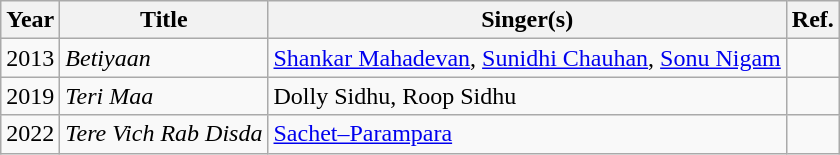<table class="wikitable">
<tr>
<th>Year</th>
<th>Title</th>
<th>Singer(s)</th>
<th>Ref.</th>
</tr>
<tr>
<td>2013</td>
<td><em>Betiyaan</em></td>
<td><a href='#'>Shankar Mahadevan</a>, <a href='#'>Sunidhi Chauhan</a>, <a href='#'>Sonu Nigam</a></td>
<td></td>
</tr>
<tr>
<td>2019</td>
<td><em>Teri Maa</em></td>
<td>Dolly Sidhu, Roop Sidhu</td>
<td></td>
</tr>
<tr>
<td>2022</td>
<td><em>Tere Vich Rab Disda</em></td>
<td><a href='#'>Sachet–Parampara</a></td>
<td></td>
</tr>
</table>
